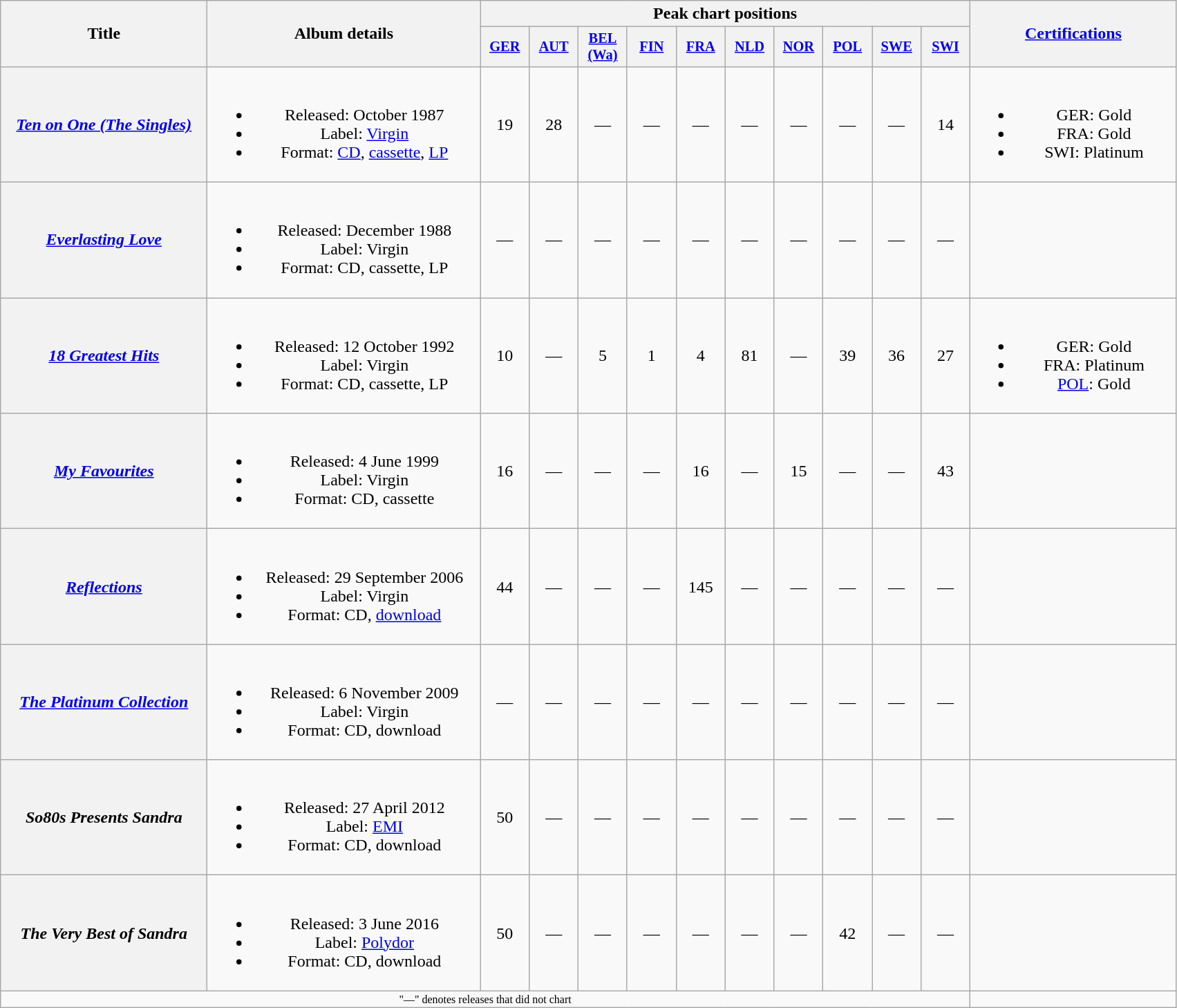<table class="wikitable plainrowheaders" style="text-align:center;">
<tr>
<th scope="col" rowspan="2" style="width:12em;">Title</th>
<th scope="col" rowspan="2" style="width:16em;">Album details</th>
<th scope="col" colspan="10">Peak chart positions</th>
<th scope="col" rowspan="2" style="width:12em;"><a href='#'>Certifications</a></th>
</tr>
<tr>
<th scope="col" style="width:3em;font-size:85%;"><a href='#'>GER</a><br></th>
<th scope="col" style="width:3em;font-size:85%;"><a href='#'>AUT</a><br></th>
<th scope="col" style="width:3em;font-size:85%;"><a href='#'>BEL<br>(Wa)</a><br></th>
<th scope="col" style="width:3em;font-size:85%;"><a href='#'>FIN</a><br></th>
<th scope="col" style="width:3em;font-size:85%;"><a href='#'>FRA</a><br></th>
<th scope="col" style="width:3em;font-size:85%;"><a href='#'>NLD</a><br></th>
<th scope="col" style="width:3em;font-size:85%;"><a href='#'>NOR</a><br></th>
<th scope="col" style="width:3em;font-size:85%;"><a href='#'>POL</a><br></th>
<th scope="col" style="width:3em;font-size:85%;"><a href='#'>SWE</a><br></th>
<th scope="col" style="width:3em;font-size:85%;"><a href='#'>SWI</a><br></th>
</tr>
<tr>
<th scope="row"><em><a href='#'>Ten on One (The Singles)</a></em></th>
<td><br><ul><li>Released: October 1987</li><li>Label: <a href='#'>Virgin</a></li><li>Format: <a href='#'>CD</a>, <a href='#'>cassette</a>, <a href='#'>LP</a></li></ul></td>
<td>19</td>
<td>28</td>
<td>—</td>
<td>—</td>
<td>—</td>
<td>—</td>
<td>—</td>
<td>—</td>
<td>—</td>
<td>14</td>
<td><br><ul><li>GER: Gold</li><li>FRA: Gold</li><li>SWI: Platinum</li></ul></td>
</tr>
<tr>
<th scope="row"><em><a href='#'>Everlasting Love</a></em></th>
<td><br><ul><li>Released: December 1988</li><li>Label: Virgin</li><li>Format: CD, cassette, LP</li></ul></td>
<td>—</td>
<td>—</td>
<td>—</td>
<td>—</td>
<td>—</td>
<td>—</td>
<td>—</td>
<td>—</td>
<td>—</td>
<td>—</td>
<td></td>
</tr>
<tr>
<th scope="row"><em><a href='#'>18 Greatest Hits</a></em></th>
<td><br><ul><li>Released: 12 October 1992</li><li>Label: Virgin</li><li>Format: CD, cassette, LP</li></ul></td>
<td>10</td>
<td>—</td>
<td>5</td>
<td>1</td>
<td>4</td>
<td>81</td>
<td>—</td>
<td>39</td>
<td>36</td>
<td>27</td>
<td><br><ul><li>GER: Gold</li><li>FRA: Platinum</li><li><a href='#'>POL</a>: Gold</li></ul></td>
</tr>
<tr>
<th scope="row"><em><a href='#'>My Favourites</a></em></th>
<td><br><ul><li>Released: 4 June 1999</li><li>Label: Virgin</li><li>Format: CD, cassette</li></ul></td>
<td>16</td>
<td>—</td>
<td>—</td>
<td>—</td>
<td>16</td>
<td>—</td>
<td>15</td>
<td>—</td>
<td>—</td>
<td>43</td>
<td></td>
</tr>
<tr>
<th scope="row"><em><a href='#'>Reflections</a></em></th>
<td><br><ul><li>Released: 29 September 2006</li><li>Label: Virgin</li><li>Format: CD, <a href='#'>download</a></li></ul></td>
<td>44</td>
<td>—</td>
<td>—</td>
<td>—</td>
<td>145</td>
<td>—</td>
<td>—</td>
<td>—</td>
<td>—</td>
<td>—</td>
<td></td>
</tr>
<tr>
<th scope="row"><em><a href='#'>The Platinum Collection</a></em></th>
<td><br><ul><li>Released: 6 November 2009</li><li>Label: Virgin</li><li>Format: CD, download</li></ul></td>
<td>—</td>
<td>—</td>
<td>—</td>
<td>—</td>
<td>—</td>
<td>—</td>
<td>—</td>
<td>—</td>
<td>—</td>
<td>—</td>
<td></td>
</tr>
<tr>
<th scope="row"><em>So80s Presents Sandra</em></th>
<td><br><ul><li>Released: 27 April 2012</li><li>Label: <a href='#'>EMI</a></li><li>Format: CD, download</li></ul></td>
<td>50</td>
<td>—</td>
<td>—</td>
<td>—</td>
<td>—</td>
<td>—</td>
<td>—</td>
<td>—</td>
<td>—</td>
<td>—</td>
<td></td>
</tr>
<tr>
<th scope="row"><em>The Very Best of Sandra</em></th>
<td><br><ul><li>Released: 3 June 2016</li><li>Label: <a href='#'>Polydor</a></li><li>Format: CD, download</li></ul></td>
<td>50</td>
<td>—</td>
<td>—</td>
<td>—</td>
<td>—</td>
<td>—</td>
<td>—</td>
<td>42</td>
<td>—</td>
<td>—</td>
<td></td>
</tr>
<tr>
<td colspan="12" align="center" style="font-size:8pt">"—" denotes releases that did not chart</td>
</tr>
</table>
